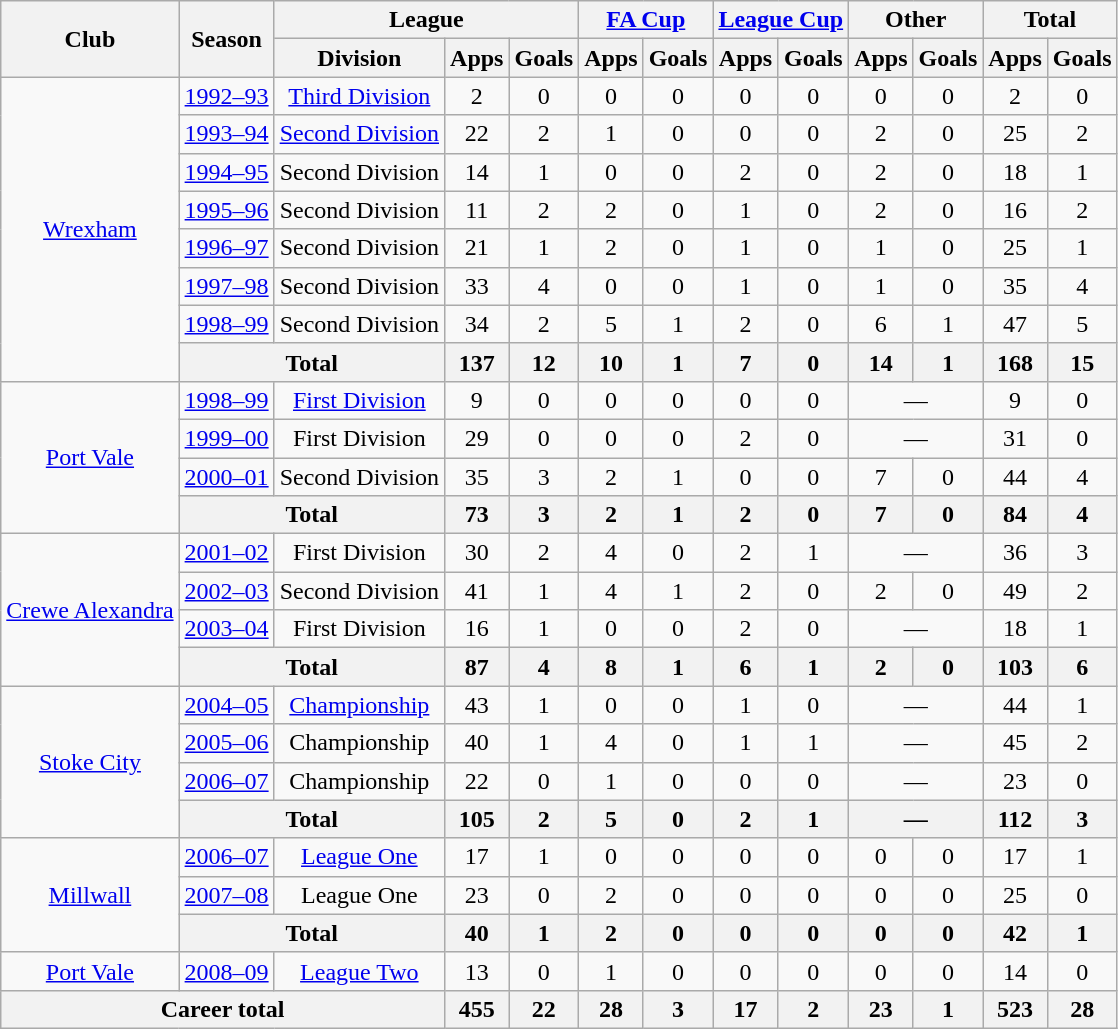<table class="wikitable" style="text-align:center;">
<tr>
<th rowspan="2">Club</th>
<th rowspan="2">Season</th>
<th colspan="3">League</th>
<th colspan="2"><a href='#'>FA Cup</a></th>
<th colspan="2"><a href='#'>League Cup</a></th>
<th colspan="2">Other</th>
<th colspan="2">Total</th>
</tr>
<tr>
<th>Division</th>
<th>Apps</th>
<th>Goals</th>
<th>Apps</th>
<th>Goals</th>
<th>Apps</th>
<th>Goals</th>
<th>Apps</th>
<th>Goals</th>
<th>Apps</th>
<th>Goals</th>
</tr>
<tr>
<td rowspan="8"><a href='#'>Wrexham</a></td>
<td><a href='#'>1992–93</a></td>
<td><a href='#'>Third Division</a></td>
<td>2</td>
<td>0</td>
<td>0</td>
<td>0</td>
<td>0</td>
<td>0</td>
<td>0</td>
<td>0</td>
<td>2</td>
<td>0</td>
</tr>
<tr>
<td><a href='#'>1993–94</a></td>
<td><a href='#'>Second Division</a></td>
<td>22</td>
<td>2</td>
<td>1</td>
<td>0</td>
<td>0</td>
<td>0</td>
<td>2</td>
<td>0</td>
<td>25</td>
<td>2</td>
</tr>
<tr>
<td><a href='#'>1994–95</a></td>
<td>Second Division</td>
<td>14</td>
<td>1</td>
<td>0</td>
<td>0</td>
<td>2</td>
<td>0</td>
<td>2</td>
<td>0</td>
<td>18</td>
<td>1</td>
</tr>
<tr>
<td><a href='#'>1995–96</a></td>
<td>Second Division</td>
<td>11</td>
<td>2</td>
<td>2</td>
<td>0</td>
<td>1</td>
<td>0</td>
<td>2</td>
<td>0</td>
<td>16</td>
<td>2</td>
</tr>
<tr>
<td><a href='#'>1996–97</a></td>
<td>Second Division</td>
<td>21</td>
<td>1</td>
<td>2</td>
<td>0</td>
<td>1</td>
<td>0</td>
<td>1</td>
<td>0</td>
<td>25</td>
<td>1</td>
</tr>
<tr>
<td><a href='#'>1997–98</a></td>
<td>Second Division</td>
<td>33</td>
<td>4</td>
<td>0</td>
<td>0</td>
<td>1</td>
<td>0</td>
<td>1</td>
<td>0</td>
<td>35</td>
<td>4</td>
</tr>
<tr>
<td><a href='#'>1998–99</a></td>
<td>Second Division</td>
<td>34</td>
<td>2</td>
<td>5</td>
<td>1</td>
<td>2</td>
<td>0</td>
<td>6</td>
<td>1</td>
<td>47</td>
<td>5</td>
</tr>
<tr>
<th colspan="2">Total</th>
<th>137</th>
<th>12</th>
<th>10</th>
<th>1</th>
<th>7</th>
<th>0</th>
<th>14</th>
<th>1</th>
<th>168</th>
<th>15</th>
</tr>
<tr>
<td rowspan="4"><a href='#'>Port Vale</a></td>
<td><a href='#'>1998–99</a></td>
<td><a href='#'>First Division</a></td>
<td>9</td>
<td>0</td>
<td>0</td>
<td>0</td>
<td>0</td>
<td>0</td>
<td colspan=2>—</td>
<td>9</td>
<td>0</td>
</tr>
<tr>
<td><a href='#'>1999–00</a></td>
<td>First Division</td>
<td>29</td>
<td>0</td>
<td>0</td>
<td>0</td>
<td>2</td>
<td>0</td>
<td colspan=2>—</td>
<td>31</td>
<td>0</td>
</tr>
<tr>
<td><a href='#'>2000–01</a></td>
<td>Second Division</td>
<td>35</td>
<td>3</td>
<td>2</td>
<td>1</td>
<td>0</td>
<td>0</td>
<td>7</td>
<td>0</td>
<td>44</td>
<td>4</td>
</tr>
<tr>
<th colspan="2">Total</th>
<th>73</th>
<th>3</th>
<th>2</th>
<th>1</th>
<th>2</th>
<th>0</th>
<th>7</th>
<th>0</th>
<th>84</th>
<th>4</th>
</tr>
<tr>
<td rowspan="4"><a href='#'>Crewe Alexandra</a></td>
<td><a href='#'>2001–02</a></td>
<td>First Division</td>
<td>30</td>
<td>2</td>
<td>4</td>
<td>0</td>
<td>2</td>
<td>1</td>
<td colspan=2>—</td>
<td>36</td>
<td>3</td>
</tr>
<tr>
<td><a href='#'>2002–03</a></td>
<td>Second Division</td>
<td>41</td>
<td>1</td>
<td>4</td>
<td>1</td>
<td>2</td>
<td>0</td>
<td>2</td>
<td>0</td>
<td>49</td>
<td>2</td>
</tr>
<tr>
<td><a href='#'>2003–04</a></td>
<td>First Division</td>
<td>16</td>
<td>1</td>
<td>0</td>
<td>0</td>
<td>2</td>
<td>0</td>
<td colspan=2>—</td>
<td>18</td>
<td>1</td>
</tr>
<tr>
<th colspan="2">Total</th>
<th>87</th>
<th>4</th>
<th>8</th>
<th>1</th>
<th>6</th>
<th>1</th>
<th>2</th>
<th>0</th>
<th>103</th>
<th>6</th>
</tr>
<tr>
<td rowspan="4"><a href='#'>Stoke City</a></td>
<td><a href='#'>2004–05</a></td>
<td><a href='#'>Championship</a></td>
<td>43</td>
<td>1</td>
<td>0</td>
<td>0</td>
<td>1</td>
<td>0</td>
<td colspan=2>—</td>
<td>44</td>
<td>1</td>
</tr>
<tr>
<td><a href='#'>2005–06</a></td>
<td>Championship</td>
<td>40</td>
<td>1</td>
<td>4</td>
<td>0</td>
<td>1</td>
<td>1</td>
<td colspan=2>—</td>
<td>45</td>
<td>2</td>
</tr>
<tr>
<td><a href='#'>2006–07</a></td>
<td>Championship</td>
<td>22</td>
<td>0</td>
<td>1</td>
<td>0</td>
<td>0</td>
<td>0</td>
<td colspan=2>—</td>
<td>23</td>
<td>0</td>
</tr>
<tr>
<th colspan="2">Total</th>
<th>105</th>
<th>2</th>
<th>5</th>
<th>0</th>
<th>2</th>
<th>1</th>
<th colspan=2>—</th>
<th>112</th>
<th>3</th>
</tr>
<tr>
<td rowspan="3"><a href='#'>Millwall</a></td>
<td><a href='#'>2006–07</a></td>
<td><a href='#'>League One</a></td>
<td>17</td>
<td>1</td>
<td>0</td>
<td>0</td>
<td>0</td>
<td>0</td>
<td>0</td>
<td>0</td>
<td>17</td>
<td>1</td>
</tr>
<tr>
<td><a href='#'>2007–08</a></td>
<td>League One</td>
<td>23</td>
<td>0</td>
<td>2</td>
<td>0</td>
<td>0</td>
<td>0</td>
<td>0</td>
<td>0</td>
<td>25</td>
<td>0</td>
</tr>
<tr>
<th colspan="2">Total</th>
<th>40</th>
<th>1</th>
<th>2</th>
<th>0</th>
<th>0</th>
<th>0</th>
<th>0</th>
<th>0</th>
<th>42</th>
<th>1</th>
</tr>
<tr>
<td><a href='#'>Port Vale</a></td>
<td><a href='#'>2008–09</a></td>
<td><a href='#'>League Two</a></td>
<td>13</td>
<td>0</td>
<td>1</td>
<td>0</td>
<td>0</td>
<td>0</td>
<td>0</td>
<td>0</td>
<td>14</td>
<td>0</td>
</tr>
<tr>
<th colspan="3">Career total</th>
<th>455</th>
<th>22</th>
<th>28</th>
<th>3</th>
<th>17</th>
<th>2</th>
<th>23</th>
<th>1</th>
<th>523</th>
<th>28</th>
</tr>
</table>
